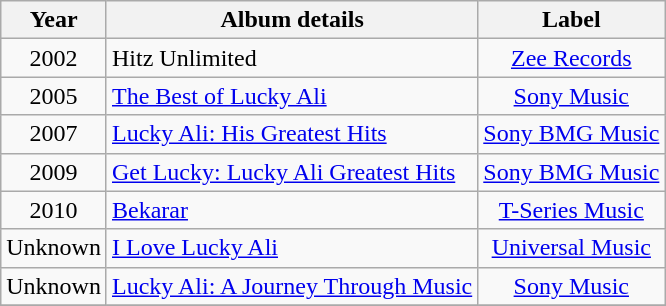<table class="wikitable" style="text-align:center;">
<tr>
<th>Year</th>
<th>Album details</th>
<th>Label</th>
</tr>
<tr>
<td>2002</td>
<td style="text-align:left;">Hitz Unlimited </td>
<td><a href='#'>Zee Records</a></td>
</tr>
<tr>
<td>2005</td>
<td style="text-align:left;"><a href='#'>The Best of Lucky Ali</a></td>
<td><a href='#'>Sony Music</a></td>
</tr>
<tr>
<td>2007</td>
<td style="text-align:left;"><a href='#'>Lucky Ali: His Greatest Hits</a></td>
<td><a href='#'>Sony BMG Music</a></td>
</tr>
<tr>
<td>2009</td>
<td style="text-align:left;"><a href='#'>Get Lucky: Lucky Ali Greatest Hits</a></td>
<td><a href='#'>Sony BMG Music</a></td>
</tr>
<tr>
<td>2010</td>
<td style="text-align:left;"><a href='#'>Bekarar</a></td>
<td><a href='#'>T-Series Music</a></td>
</tr>
<tr>
<td>Unknown</td>
<td style="text-align:left;"><a href='#'>I Love Lucky Ali</a></td>
<td><a href='#'>Universal Music</a></td>
</tr>
<tr>
<td>Unknown</td>
<td style="text-align:left;"><a href='#'>Lucky Ali: A Journey Through Music</a></td>
<td><a href='#'>Sony Music</a></td>
</tr>
<tr>
</tr>
</table>
